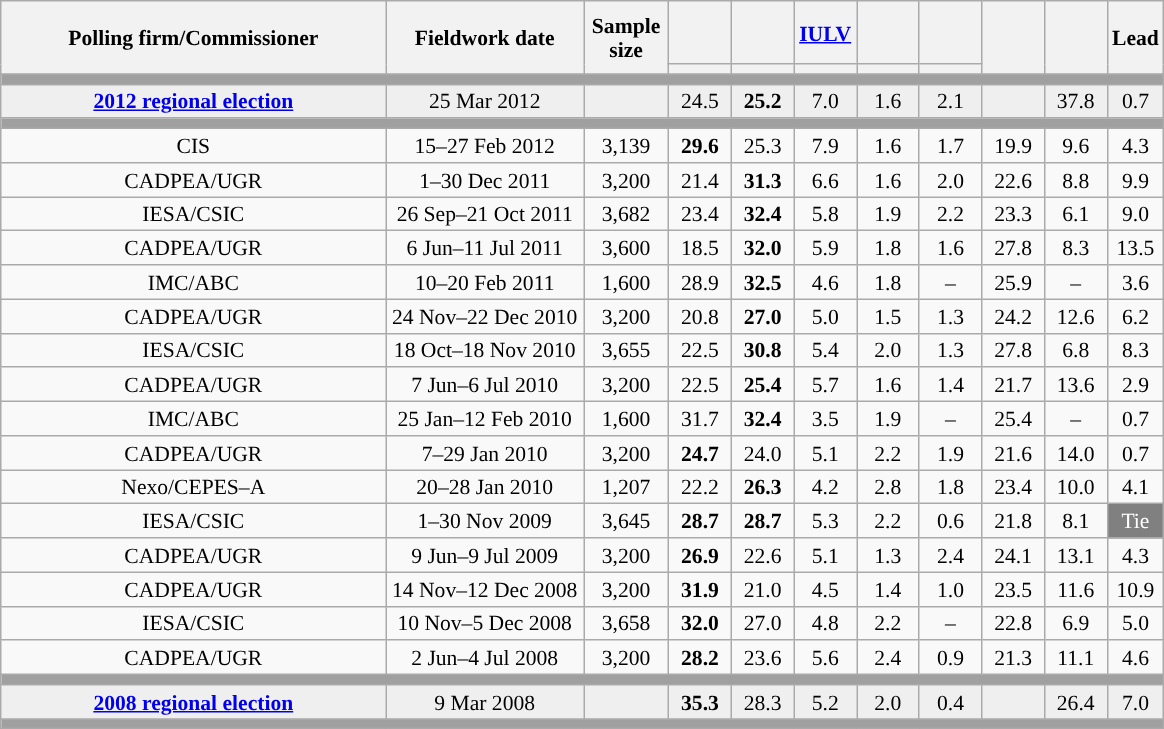<table class="wikitable collapsible collapsed" style="text-align:center; font-size:90%; line-height:16px;">
<tr style="height:42px;">
<th style="width:250px;" rowspan="2">Polling firm/Commissioner</th>
<th style="width:125px;" rowspan="2">Fieldwork date</th>
<th style="width:50px;" rowspan="2">Sample size</th>
<th style="width:35px;"></th>
<th style="width:35px;"></th>
<th style="width:35px;"><a href='#'>IULV</a></th>
<th style="width:35px;"></th>
<th style="width:35px;"></th>
<th style="width:35px;" rowspan="2"></th>
<th style="width:35px;" rowspan="2"></th>
<th style="width:30px;" rowspan="2">Lead</th>
</tr>
<tr>
<th style="color:inherit;background:"></th>
<th style="color:inherit;background:"></th>
<th style="color:inherit;background:"></th>
<th style="color:inherit;background:"></th>
<th style="color:inherit;background:"></th>
</tr>
<tr>
<td colspan="11" style="background:#A0A0A0"></td>
</tr>
<tr style="background:#EFEFEF;">
<td><strong><a href='#'>2012 regional election</a></strong></td>
<td>25 Mar 2012</td>
<td></td>
<td>24.5</td>
<td><strong>25.2</strong></td>
<td>7.0</td>
<td>1.6</td>
<td>2.1</td>
<td></td>
<td>37.8</td>
<td style="background:">0.7</td>
</tr>
<tr>
<td colspan="11" style="background:#A0A0A0"></td>
</tr>
<tr>
<td>CIS</td>
<td>15–27 Feb 2012</td>
<td>3,139</td>
<td><strong>29.6</strong></td>
<td>25.3</td>
<td>7.9</td>
<td>1.6</td>
<td>1.7</td>
<td>19.9</td>
<td>9.6</td>
<td style="background:">4.3</td>
</tr>
<tr>
<td>CADPEA/UGR</td>
<td>1–30 Dec 2011</td>
<td>3,200</td>
<td>21.4</td>
<td><strong>31.3</strong></td>
<td>6.6</td>
<td>1.6</td>
<td>2.0</td>
<td>22.6</td>
<td>8.8</td>
<td style="background:">9.9</td>
</tr>
<tr>
<td>IESA/CSIC</td>
<td>26 Sep–21 Oct 2011</td>
<td>3,682</td>
<td>23.4</td>
<td><strong>32.4</strong></td>
<td>5.8</td>
<td>1.9</td>
<td>2.2</td>
<td>23.3</td>
<td>6.1</td>
<td style="background:">9.0</td>
</tr>
<tr>
<td>CADPEA/UGR</td>
<td>6 Jun–11 Jul 2011</td>
<td>3,600</td>
<td>18.5</td>
<td><strong>32.0</strong></td>
<td>5.9</td>
<td>1.8</td>
<td>1.6</td>
<td>27.8</td>
<td>8.3</td>
<td style="background:">13.5</td>
</tr>
<tr>
<td>IMC/ABC</td>
<td>10–20 Feb 2011</td>
<td>1,600</td>
<td>28.9</td>
<td><strong>32.5</strong></td>
<td>4.6</td>
<td>1.8</td>
<td>–</td>
<td>25.9</td>
<td>–</td>
<td style="background:">3.6</td>
</tr>
<tr>
<td>CADPEA/UGR</td>
<td>24 Nov–22 Dec 2010</td>
<td>3,200</td>
<td>20.8</td>
<td><strong>27.0</strong></td>
<td>5.0</td>
<td>1.5</td>
<td>1.3</td>
<td>24.2</td>
<td>12.6</td>
<td style="background:">6.2</td>
</tr>
<tr>
<td>IESA/CSIC</td>
<td>18 Oct–18 Nov 2010</td>
<td>3,655</td>
<td>22.5</td>
<td><strong>30.8</strong></td>
<td>5.4</td>
<td>2.0</td>
<td>1.3</td>
<td>27.8</td>
<td>6.8</td>
<td style="background:">8.3</td>
</tr>
<tr>
<td>CADPEA/UGR</td>
<td>7 Jun–6 Jul 2010</td>
<td>3,200</td>
<td>22.5</td>
<td><strong>25.4</strong></td>
<td>5.7</td>
<td>1.6</td>
<td>1.4</td>
<td>21.7</td>
<td>13.6</td>
<td style="background:">2.9</td>
</tr>
<tr>
<td>IMC/ABC</td>
<td>25 Jan–12 Feb 2010</td>
<td>1,600</td>
<td>31.7</td>
<td><strong>32.4</strong></td>
<td>3.5</td>
<td>1.9</td>
<td>–</td>
<td>25.4</td>
<td>–</td>
<td style="background:">0.7</td>
</tr>
<tr>
<td>CADPEA/UGR</td>
<td>7–29 Jan 2010</td>
<td>3,200</td>
<td><strong>24.7</strong></td>
<td>24.0</td>
<td>5.1</td>
<td>2.2</td>
<td>1.9</td>
<td>21.6</td>
<td>14.0</td>
<td style="background:">0.7</td>
</tr>
<tr>
<td>Nexo/CEPES–A</td>
<td>20–28 Jan 2010</td>
<td>1,207</td>
<td>22.2</td>
<td><strong>26.3</strong></td>
<td>4.2</td>
<td>2.8</td>
<td>1.8</td>
<td>23.4</td>
<td>10.0</td>
<td style="background:">4.1</td>
</tr>
<tr>
<td>IESA/CSIC</td>
<td>1–30 Nov 2009</td>
<td>3,645</td>
<td><strong>28.7</strong></td>
<td><strong>28.7</strong></td>
<td>5.3</td>
<td>2.2</td>
<td>0.6</td>
<td>21.8</td>
<td>8.1</td>
<td style="background:gray; color:white;">Tie</td>
</tr>
<tr>
<td>CADPEA/UGR</td>
<td>9 Jun–9 Jul 2009</td>
<td>3,200</td>
<td><strong>26.9</strong></td>
<td>22.6</td>
<td>5.1</td>
<td>1.3</td>
<td>2.4</td>
<td>24.1</td>
<td>13.1</td>
<td style="background:">4.3</td>
</tr>
<tr>
<td>CADPEA/UGR</td>
<td>14 Nov–12 Dec 2008</td>
<td>3,200</td>
<td><strong>31.9</strong></td>
<td>21.0</td>
<td>4.5</td>
<td>1.4</td>
<td>1.0</td>
<td>23.5</td>
<td>11.6</td>
<td style="background:">10.9</td>
</tr>
<tr>
<td>IESA/CSIC</td>
<td>10 Nov–5 Dec 2008</td>
<td>3,658</td>
<td><strong>32.0</strong></td>
<td>27.0</td>
<td>4.8</td>
<td>2.2</td>
<td>–</td>
<td>22.8</td>
<td>6.9</td>
<td style="background:">5.0</td>
</tr>
<tr>
<td>CADPEA/UGR</td>
<td>2 Jun–4 Jul 2008</td>
<td>3,200</td>
<td><strong>28.2</strong></td>
<td>23.6</td>
<td>5.6</td>
<td>2.4</td>
<td>0.9</td>
<td>21.3</td>
<td>11.1</td>
<td style="background:">4.6</td>
</tr>
<tr>
<td colspan="11" style="background:#A0A0A0"></td>
</tr>
<tr style="background:#EFEFEF;">
<td><strong><a href='#'>2008 regional election</a></strong></td>
<td>9 Mar 2008</td>
<td></td>
<td><strong>35.3</strong></td>
<td>28.3</td>
<td>5.2</td>
<td>2.0</td>
<td>0.4</td>
<td></td>
<td>26.4</td>
<td style="background:">7.0</td>
</tr>
<tr>
<td colspan="11" style="background:#A0A0A0"></td>
</tr>
</table>
